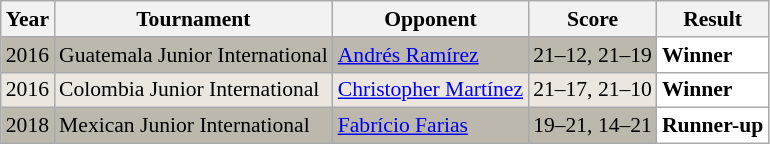<table class="sortable wikitable" style="font-size: 90%;">
<tr>
<th>Year</th>
<th>Tournament</th>
<th>Opponent</th>
<th>Score</th>
<th>Result</th>
</tr>
<tr style="background:#BDB8AD">
<td align="center">2016</td>
<td align="left">Guatemala Junior International</td>
<td align="left"> <a href='#'>Andrés Ramírez</a></td>
<td align="left">21–12, 21–19</td>
<td style="text-align:left; background:white"> <strong>Winner</strong></td>
</tr>
<tr style="background:#EBE7E0">
<td align="center">2016</td>
<td align="left">Colombia Junior International</td>
<td align="left"> <a href='#'>Christopher Martínez</a></td>
<td align="left">21–17, 21–10</td>
<td style="text-align:left; background:white"> <strong>Winner</strong></td>
</tr>
<tr style="background:#BDB8AD">
<td align="center">2018</td>
<td align="left">Mexican Junior International</td>
<td align="left"> <a href='#'>Fabrício Farias</a></td>
<td align="left">19–21, 14–21</td>
<td style="text-align:left; background:white"> <strong>Runner-up</strong></td>
</tr>
</table>
